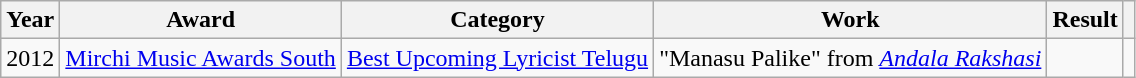<table class="wikitable sortable">
<tr>
<th scope="col">Year</th>
<th scope="col">Award</th>
<th scope="col">Category</th>
<th scope="col">Work</th>
<th scope="col">Result</th>
<th scope="col" class="unsortable"></th>
</tr>
<tr>
<td>2012</td>
<td><a href='#'>Mirchi Music Awards South</a></td>
<td><a href='#'>Best Upcoming Lyricist  Telugu</a></td>
<td>"Manasu Palike" from <em><a href='#'>Andala Rakshasi</a></em></td>
<td></td>
<td style="text-align:center;"></td>
</tr>
</table>
